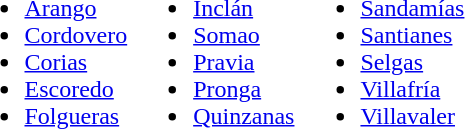<table border=0>
<tr>
<td><br><ul><li><a href='#'>Arango</a></li><li><a href='#'>Cordovero</a></li><li><a href='#'>Corias</a></li><li><a href='#'>Escoredo</a></li><li><a href='#'>Folgueras</a></li></ul></td>
<td><br><ul><li><a href='#'>Inclán</a></li><li><a href='#'>Somao</a></li><li><a href='#'>Pravia</a></li><li><a href='#'>Pronga</a></li><li><a href='#'>Quinzanas</a></li></ul></td>
<td><br><ul><li><a href='#'>Sandamías</a></li><li><a href='#'>Santianes</a></li><li><a href='#'>Selgas</a></li><li><a href='#'>Villafría</a></li><li><a href='#'>Villavaler</a></li></ul></td>
</tr>
</table>
